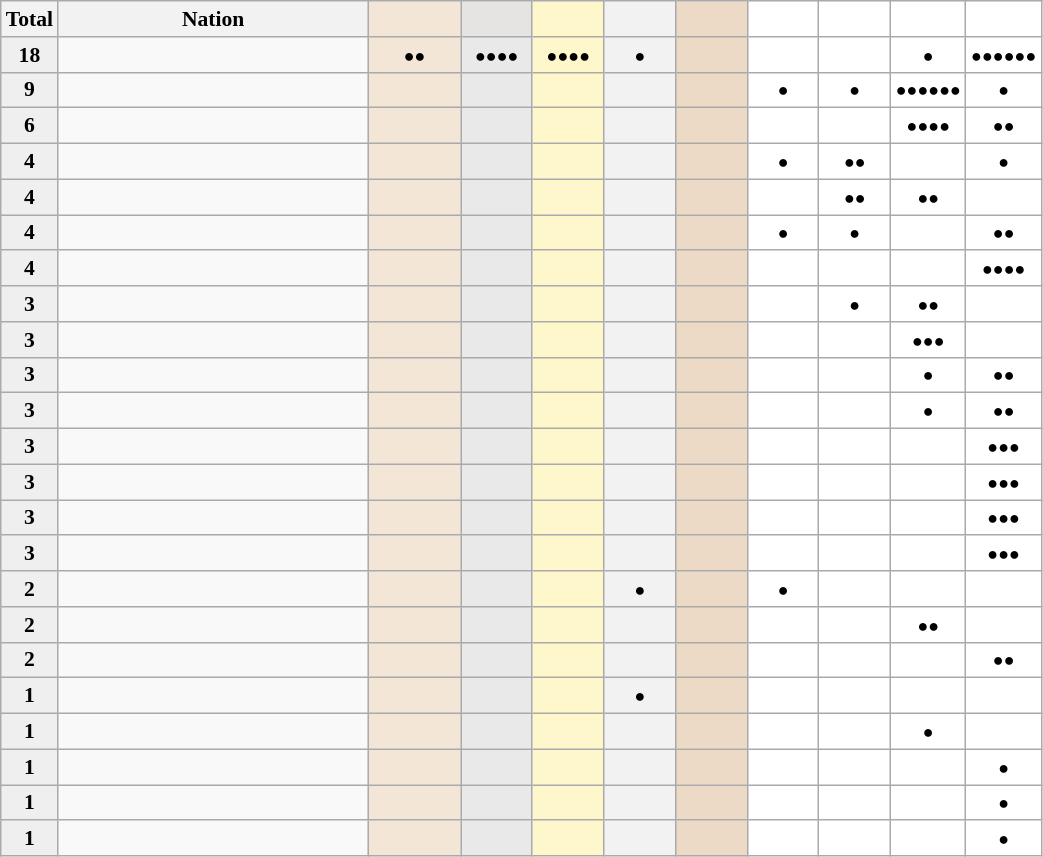<table class="sortable wikitable" style="font-size:90%">
<tr>
<th width="30">Total</th>
<th width="200">Nation</th>
<th width="55" style="background:#F3E6D7;"></th>
<th width="41" style="background:#E5E4E2;"></th>
<th width="41" style="background:#fff7cc;"></th>
<th width="41" style="background:#f2f2f2;"></th>
<th width="41" style="background:#ecd9c6;"></th>
<th width="41" style="background:#fff;"></th>
<th width="41" style="background:#fff;"></th>
<th width="41" style="background:#fff;"></th>
<th width="41" style="background:#fff;"></th>
</tr>
<tr align="center">
<td style="background:#efefef;"><strong>18</strong></td>
<td align="left"></td>
<td style="background:#F3E6D7;"> <small>●●</small></td>
<td style="background:#E9E9E9;"> <small>●●●●</small></td>
<td style="background:#fff7cc;"> <small>●●●●</small></td>
<td style="background:#f2f2f2;"> <small>●</small></td>
<td style="background:#ecd9c6;"> <small> </small></td>
<td style="background:#fff;"> <small> </small></td>
<td style="background:#fff;"> <small> </small></td>
<td style="background:#fff;"> <small>●</small></td>
<td style="background:#fff;"> <small>●●●●●●</small></td>
</tr>
<tr align="center">
<td style="background:#efefef;"><strong>9</strong></td>
<td align="left"></td>
<td style="background:#F3E6D7;"> <small> </small></td>
<td style="background:#E9E9E9;"> <small> </small></td>
<td style="background:#fff7cc;"> <small> </small></td>
<td style="background:#f2f2f2;"> <small> </small></td>
<td style="background:#ecd9c6;"> <small> </small></td>
<td style="background:#fff;"> <small>●</small></td>
<td style="background:#fff;"> <small>●</small></td>
<td style="background:#fff;"> <small>●●●●●●</small></td>
<td style="background:#fff;"> <small>●</small></td>
</tr>
<tr align="center">
<td style="background:#efefef;"><strong>6</strong></td>
<td align="left"></td>
<td style="background:#F3E6D7;"> <small> </small></td>
<td style="background:#E9E9E9;"> <small> </small></td>
<td style="background:#fff7cc;"> <small> </small></td>
<td style="background:#f2f2f2;"> <small> </small></td>
<td style="background:#ecd9c6;"> <small> </small></td>
<td style="background:#fff;"> <small> </small></td>
<td style="background:#fff;"> <small> </small></td>
<td style="background:#fff;"> <small>●●●●</small></td>
<td style="background:#fff;"> <small>●●</small></td>
</tr>
<tr align="center">
<td style="background:#efefef;"><strong>4</strong></td>
<td align="left"></td>
<td style="background:#F3E6D7;"> <small> </small></td>
<td style="background:#E9E9E9;"> <small> </small></td>
<td style="background:#fff7cc;"> <small> </small></td>
<td style="background:#f2f2f2;"> <small> </small></td>
<td style="background:#ecd9c6;"> <small> </small></td>
<td style="background:#fff;"> <small>●</small></td>
<td style="background:#fff;"> <small>●●</small></td>
<td style="background:#fff;"> <small> </small></td>
<td style="background:#fff;"> <small>●</small></td>
</tr>
<tr align="center">
<td style="background:#efefef;"><strong>4</strong></td>
<td align="left"></td>
<td style="background:#F3E6D7;"> <small> </small></td>
<td style="background:#E9E9E9;"> <small> </small></td>
<td style="background:#fff7cc;"> <small> </small></td>
<td style="background:#f2f2f2;"> <small> </small></td>
<td style="background:#ecd9c6;"> <small> </small></td>
<td style="background:#fff;"> <small> </small></td>
<td style="background:#fff;"> <small>●●</small></td>
<td style="background:#fff;"> <small>●●</small></td>
<td style="background:#fff;"> <small> </small></td>
</tr>
<tr align="center">
<td style="background:#efefef;"><strong>4</strong></td>
<td align="left"></td>
<td style="background:#F3E6D7;"> <small> </small></td>
<td style="background:#E9E9E9;"> <small> </small></td>
<td style="background:#fff7cc;"> <small> </small></td>
<td style="background:#f2f2f2;"> <small> </small></td>
<td style="background:#ecd9c6;"> <small> </small></td>
<td style="background:#fff;"> <small>●</small></td>
<td style="background:#fff;"> <small>●</small></td>
<td style="background:#fff;"> <small> </small></td>
<td style="background:#fff;"> <small>●●</small></td>
</tr>
<tr align="center">
<td style="background:#efefef;"><strong>4</strong></td>
<td align="left"></td>
<td style="background:#F3E6D7;"> <small> </small></td>
<td style="background:#E9E9E9;"> <small> </small></td>
<td style="background:#fff7cc;"> <small> </small></td>
<td style="background:#f2f2f2;"> <small> </small></td>
<td style="background:#ecd9c6;"> <small> </small></td>
<td style="background:#fff;"> <small> </small></td>
<td style="background:#fff;"> <small> </small></td>
<td style="background:#fff;"> <small> </small></td>
<td style="background:#fff;"> <small>●●●●</small></td>
</tr>
<tr align="center">
<td style="background:#efefef;"><strong>3</strong></td>
<td align="left"></td>
<td style="background:#F3E6D7;"> <small> </small></td>
<td style="background:#E9E9E9;"> <small> </small></td>
<td style="background:#fff7cc;"> <small> </small></td>
<td style="background:#f2f2f2;"> <small> </small></td>
<td style="background:#ecd9c6;"> <small> </small></td>
<td style="background:#fff;"> <small> </small></td>
<td style="background:#fff;"> <small>●</small></td>
<td style="background:#fff;"> <small>●●</small></td>
<td style="background:#fff;"> <small> </small></td>
</tr>
<tr align="center">
<td style="background:#efefef;"><strong>3</strong></td>
<td align="left"></td>
<td style="background:#F3E6D7;"> <small> </small></td>
<td style="background:#E9E9E9;"> <small> </small></td>
<td style="background:#fff7cc;"> <small> </small></td>
<td style="background:#f2f2f2;"> <small> </small></td>
<td style="background:#ecd9c6;"> <small> </small></td>
<td style="background:#fff;"> <small> </small></td>
<td style="background:#fff;"> <small> </small></td>
<td style="background:#fff;"> <small>●●●</small></td>
<td style="background:#fff;"> <small> </small></td>
</tr>
<tr align="center">
<td style="background:#efefef;"><strong>3</strong></td>
<td align="left"></td>
<td style="background:#F3E6D7;"> <small> </small></td>
<td style="background:#E9E9E9;"> <small> </small></td>
<td style="background:#fff7cc;"> <small> </small></td>
<td style="background:#f2f2f2;"> <small> </small></td>
<td style="background:#ecd9c6;"> <small> </small></td>
<td style="background:#fff;"> <small> </small></td>
<td style="background:#fff;"> <small> </small></td>
<td style="background:#fff;"> <small>●</small></td>
<td style="background:#fff;"> <small>●●</small></td>
</tr>
<tr align="center">
<td style="background:#efefef;"><strong>3</strong></td>
<td align="left"></td>
<td style="background:#F3E6D7;"> <small> </small></td>
<td style="background:#E9E9E9;"> <small> </small></td>
<td style="background:#fff7cc;"> <small> </small></td>
<td style="background:#f2f2f2;"> <small> </small></td>
<td style="background:#ecd9c6;"> <small> </small></td>
<td style="background:#fff;"> <small> </small></td>
<td style="background:#fff;"> <small> </small></td>
<td style="background:#fff;"> <small>●</small></td>
<td style="background:#fff;"> <small>●●</small></td>
</tr>
<tr align="center">
<td style="background:#efefef;"><strong>3</strong></td>
<td align="left"></td>
<td style="background:#F3E6D7;"> <small> </small></td>
<td style="background:#E9E9E9;"> <small> </small></td>
<td style="background:#fff7cc;"> <small> </small></td>
<td style="background:#f2f2f2;"> <small> </small></td>
<td style="background:#ecd9c6;"> <small> </small></td>
<td style="background:#fff;"> <small> </small></td>
<td style="background:#fff;"> <small> </small></td>
<td style="background:#fff;"> <small> </small></td>
<td style="background:#fff;"> <small>●●●</small></td>
</tr>
<tr align="center">
<td style="background:#efefef;"><strong>3</strong></td>
<td align="left"></td>
<td style="background:#F3E6D7;"> <small> </small></td>
<td style="background:#E9E9E9;"> <small> </small></td>
<td style="background:#fff7cc;"> <small> </small></td>
<td style="background:#f2f2f2;"> <small> </small></td>
<td style="background:#ecd9c6;"> <small> </small></td>
<td style="background:#fff;"> <small> </small></td>
<td style="background:#fff;"> <small> </small></td>
<td style="background:#fff;"> <small> </small></td>
<td style="background:#fff;"> <small>●●●</small></td>
</tr>
<tr align="center">
<td style="background:#efefef;"><strong>3</strong></td>
<td align="left"></td>
<td style="background:#F3E6D7;"> <small> </small></td>
<td style="background:#E9E9E9;"> <small> </small></td>
<td style="background:#fff7cc;"> <small> </small></td>
<td style="background:#f2f2f2;"> <small> </small></td>
<td style="background:#ecd9c6;"> <small> </small></td>
<td style="background:#fff;"> <small> </small></td>
<td style="background:#fff;"> <small> </small></td>
<td style="background:#fff;"> <small> </small></td>
<td style="background:#fff;"> <small>●●●</small></td>
</tr>
<tr align="center">
<td style="background:#efefef;"><strong>3</strong></td>
<td align="left"></td>
<td style="background:#F3E6D7;"> <small> </small></td>
<td style="background:#E9E9E9;"> <small> </small></td>
<td style="background:#fff7cc;"> <small> </small></td>
<td style="background:#f2f2f2;"> <small> </small></td>
<td style="background:#ecd9c6;"> <small> </small></td>
<td style="background:#fff;"> <small> </small></td>
<td style="background:#fff;"> <small> </small></td>
<td style="background:#fff;"> <small> </small></td>
<td style="background:#fff;"> <small>●●●</small></td>
</tr>
<tr align="center">
<td style="background:#efefef;"><strong>2</strong></td>
<td align="left"></td>
<td style="background:#F3E6D7;"> <small> </small></td>
<td style="background:#E9E9E9;"> <small> </small></td>
<td style="background:#fff7cc;"> <small> </small></td>
<td style="background:#f2f2f2;"> <small>●</small></td>
<td style="background:#ecd9c6;"> <small> </small></td>
<td style="background:#fff;"> <small>●</small></td>
<td style="background:#fff;"> <small> </small></td>
<td style="background:#fff;"> <small> </small></td>
<td style="background:#fff;"> <small> </small></td>
</tr>
<tr align="center">
<td style="background:#efefef;"><strong>2</strong></td>
<td align="left"></td>
<td style="background:#F3E6D7;"> <small> </small></td>
<td style="background:#E9E9E9;"> <small> </small></td>
<td style="background:#fff7cc;"> <small> </small></td>
<td style="background:#f2f2f2;"> <small> </small></td>
<td style="background:#ecd9c6;"> <small> </small></td>
<td style="background:#fff;"> <small> </small></td>
<td style="background:#fff;"> <small> </small></td>
<td style="background:#fff;"> <small>●●</small></td>
<td style="background:#fff;"> <small> </small></td>
</tr>
<tr align="center">
<td style="background:#efefef;"><strong>2</strong></td>
<td align="left"></td>
<td style="background:#F3E6D7;"> <small> </small></td>
<td style="background:#E9E9E9;"> <small> </small></td>
<td style="background:#fff7cc;"> <small> </small></td>
<td style="background:#f2f2f2;"> <small> </small></td>
<td style="background:#ecd9c6;"> <small> </small></td>
<td style="background:#fff;"> <small> </small></td>
<td style="background:#fff;"> <small> </small></td>
<td style="background:#fff;"> <small> </small></td>
<td style="background:#fff;"> <small>●●</small></td>
</tr>
<tr align="center">
<td style="background:#efefef;"><strong>1</strong></td>
<td align="left"></td>
<td style="background:#F3E6D7;"> <small> </small></td>
<td style="background:#E9E9E9;"> <small> </small></td>
<td style="background:#fff7cc;"> <small> </small></td>
<td style="background:#f2f2f2;"> <small>●</small></td>
<td style="background:#ecd9c6;"> <small> </small></td>
<td style="background:#fff;"> <small> </small></td>
<td style="background:#fff;"> <small> </small></td>
<td style="background:#fff;"> <small> </small></td>
<td style="background:#fff;"> <small> </small></td>
</tr>
<tr align="center">
<td style="background:#efefef;"><strong>1</strong></td>
<td align="left"></td>
<td style="background:#F3E6D7;"> <small> </small></td>
<td style="background:#E9E9E9;"> <small> </small></td>
<td style="background:#fff7cc;"> <small> </small></td>
<td style="background:#f2f2f2;"> <small> </small></td>
<td style="background:#ecd9c6;"> <small> </small></td>
<td style="background:#fff;"> <small> </small></td>
<td style="background:#fff;"> <small> </small></td>
<td style="background:#fff;"> <small>●</small></td>
<td style="background:#fff;"> <small> </small></td>
</tr>
<tr align="center">
<td style="background:#efefef;"><strong>1</strong></td>
<td align="left"></td>
<td style="background:#F3E6D7;"> <small> </small></td>
<td style="background:#E9E9E9;"> <small> </small></td>
<td style="background:#fff7cc;"> <small> </small></td>
<td style="background:#f2f2f2;"> <small> </small></td>
<td style="background:#ecd9c6;"> <small> </small></td>
<td style="background:#fff;"> <small> </small></td>
<td style="background:#fff;"> <small> </small></td>
<td style="background:#fff;"> <small> </small></td>
<td style="background:#fff;"> <small>●</small></td>
</tr>
<tr align="center">
<td style="background:#efefef;"><strong>1</strong></td>
<td align="left"></td>
<td style="background:#F3E6D7;"> <small> </small></td>
<td style="background:#E9E9E9;"> <small> </small></td>
<td style="background:#fff7cc;"> <small> </small></td>
<td style="background:#f2f2f2;"> <small> </small></td>
<td style="background:#ecd9c6;"> <small> </small></td>
<td style="background:#fff;"> <small> </small></td>
<td style="background:#fff;"> <small> </small></td>
<td style="background:#fff;"> <small> </small></td>
<td style="background:#fff;"> <small>●</small></td>
</tr>
<tr align="center">
<td style="background:#efefef;"><strong>1</strong></td>
<td align="left"></td>
<td style="background:#F3E6D7;"> <small> </small></td>
<td style="background:#E9E9E9;"> <small> </small></td>
<td style="background:#fff7cc;"> <small> </small></td>
<td style="background:#f2f2f2;"> <small> </small></td>
<td style="background:#ecd9c6;"> <small> </small></td>
<td style="background:#fff;"> <small> </small></td>
<td style="background:#fff;"> <small> </small></td>
<td style="background:#fff;"> <small> </small></td>
<td style="background:#fff;"> <small>●</small></td>
</tr>
</table>
